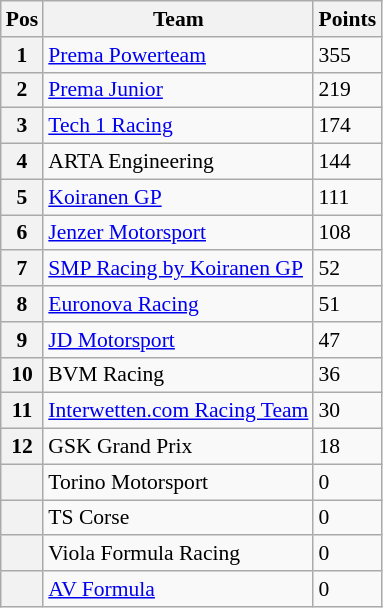<table class="wikitable" style="font-size:90%;">
<tr>
<th>Pos</th>
<th>Team</th>
<th>Points</th>
</tr>
<tr>
<th>1</th>
<td> <a href='#'>Prema Powerteam</a></td>
<td>355</td>
</tr>
<tr>
<th>2</th>
<td> <a href='#'>Prema Junior</a></td>
<td>219</td>
</tr>
<tr>
<th>3</th>
<td> <a href='#'>Tech 1 Racing</a></td>
<td>174</td>
</tr>
<tr>
<th>4</th>
<td> ARTA Engineering</td>
<td>144</td>
</tr>
<tr>
<th>5</th>
<td> <a href='#'>Koiranen GP</a></td>
<td>111</td>
</tr>
<tr>
<th>6</th>
<td> <a href='#'>Jenzer Motorsport</a></td>
<td>108</td>
</tr>
<tr>
<th>7</th>
<td> <a href='#'>SMP Racing by Koiranen GP</a></td>
<td>52</td>
</tr>
<tr>
<th>8</th>
<td> <a href='#'>Euronova Racing</a></td>
<td>51</td>
</tr>
<tr>
<th>9</th>
<td> <a href='#'>JD Motorsport</a></td>
<td>47</td>
</tr>
<tr>
<th>10</th>
<td> BVM Racing</td>
<td>36</td>
</tr>
<tr>
<th>11</th>
<td> <a href='#'>Interwetten.com Racing Team</a></td>
<td>30</td>
</tr>
<tr>
<th>12</th>
<td> GSK Grand Prix</td>
<td>18</td>
</tr>
<tr>
<th></th>
<td> Torino Motorsport</td>
<td>0</td>
</tr>
<tr>
<th></th>
<td> TS Corse</td>
<td>0</td>
</tr>
<tr>
<th></th>
<td> Viola Formula Racing</td>
<td>0</td>
</tr>
<tr>
<th></th>
<td> <a href='#'>AV Formula</a></td>
<td>0</td>
</tr>
</table>
